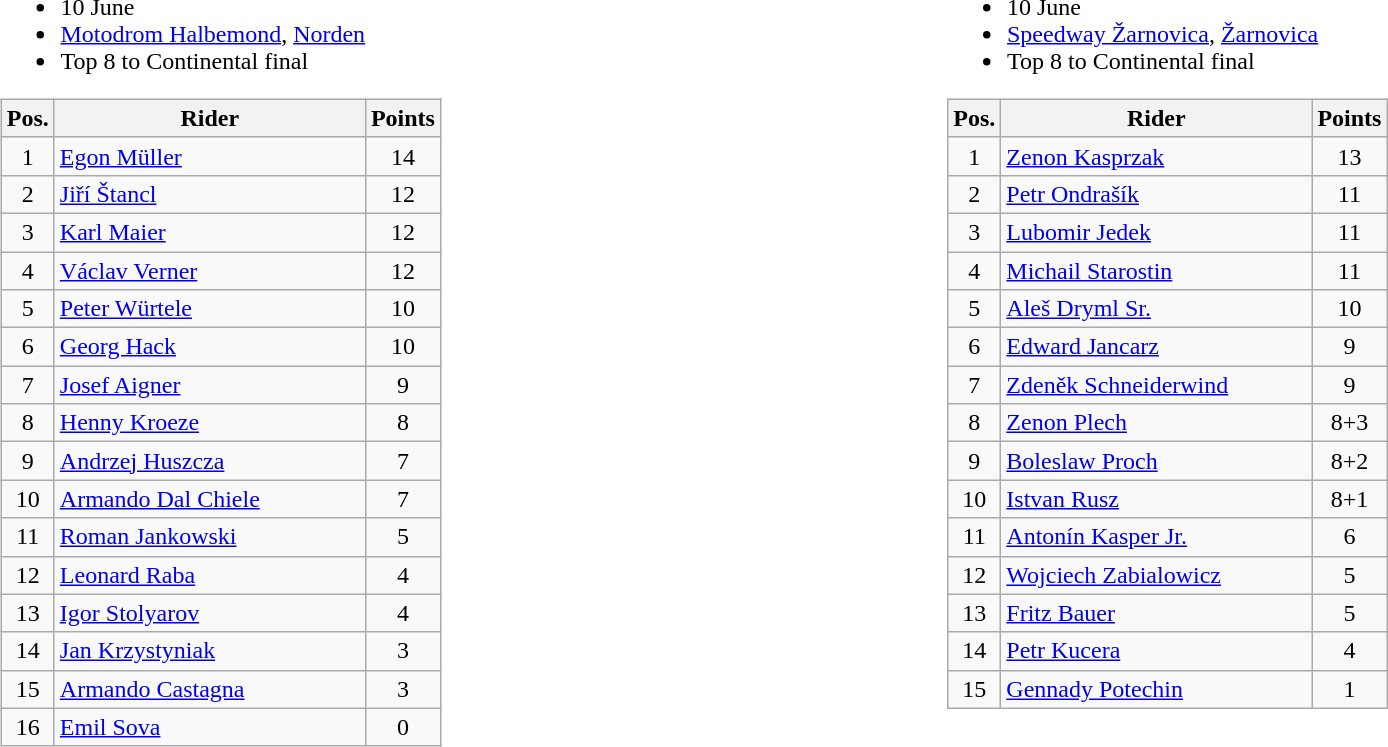<table width=100%>
<tr>
<td width=50% valign=top><br><ul><li>10 June</li><li> <a href='#'>Motodrom Halbemond</a>, <a href='#'>Norden</a></li><li>Top 8 to Continental final</li></ul><table class="wikitable" style="text-align:center;">
<tr>
<th width=25px>Pos.</th>
<th width=200px>Rider</th>
<th width=40px>Points</th>
</tr>
<tr>
<td>1</td>
<td align=left> <a href='#'>Egon Müller</a></td>
<td>14</td>
</tr>
<tr>
<td>2</td>
<td align=left> <a href='#'>Jiří Štancl</a></td>
<td>12</td>
</tr>
<tr>
<td>3</td>
<td align=left> <a href='#'>Karl Maier</a></td>
<td>12</td>
</tr>
<tr>
<td>4</td>
<td align=left> <a href='#'>Václav Verner</a></td>
<td>12</td>
</tr>
<tr>
<td>5</td>
<td align=left> <a href='#'>Peter Würtele</a></td>
<td>10</td>
</tr>
<tr>
<td>6</td>
<td align=left> <a href='#'>Georg Hack</a></td>
<td>10</td>
</tr>
<tr>
<td>7</td>
<td align=left> <a href='#'>Josef Aigner</a></td>
<td>9</td>
</tr>
<tr>
<td>8</td>
<td align=left> <a href='#'>Henny Kroeze</a></td>
<td>8</td>
</tr>
<tr>
<td>9</td>
<td align=left> <a href='#'>Andrzej Huszcza</a></td>
<td>7</td>
</tr>
<tr>
<td>10</td>
<td align=left> <a href='#'>Armando Dal Chiele</a></td>
<td>7</td>
</tr>
<tr>
<td>11</td>
<td align=left> <a href='#'>Roman Jankowski</a></td>
<td>5</td>
</tr>
<tr>
<td>12</td>
<td align=left> <a href='#'>Leonard Raba</a></td>
<td>4</td>
</tr>
<tr>
<td>13</td>
<td align=left> <a href='#'>Igor Stolyarov</a></td>
<td>4</td>
</tr>
<tr>
<td>14</td>
<td align=left> <a href='#'>Jan Krzystyniak</a></td>
<td>3</td>
</tr>
<tr>
<td>15</td>
<td align=left> <a href='#'>Armando Castagna</a></td>
<td>3</td>
</tr>
<tr>
<td>16</td>
<td align=left> <a href='#'>Emil Sova</a></td>
<td>0</td>
</tr>
</table>
</td>
<td width=50% valign=top><br><ul><li>10  June</li><li> <a href='#'>Speedway Žarnovica</a>, <a href='#'>Žarnovica</a></li><li>Top 8 to Continental final</li></ul><table class="wikitable" style="text-align:center;">
<tr>
<th width=25px>Pos.</th>
<th width=200px>Rider</th>
<th width=40px>Points</th>
</tr>
<tr>
<td>1</td>
<td align=left> <a href='#'>Zenon Kasprzak</a></td>
<td>13</td>
</tr>
<tr>
<td>2</td>
<td align=left> <a href='#'>Petr Ondrašík</a></td>
<td>11</td>
</tr>
<tr>
<td>3</td>
<td align=left> <a href='#'>Lubomir Jedek</a></td>
<td>11</td>
</tr>
<tr>
<td>4</td>
<td align=left> <a href='#'>Michail Starostin</a></td>
<td>11</td>
</tr>
<tr>
<td>5</td>
<td align=left> <a href='#'>Aleš Dryml Sr.</a></td>
<td>10</td>
</tr>
<tr>
<td>6</td>
<td align=left> <a href='#'>Edward Jancarz</a></td>
<td>9</td>
</tr>
<tr>
<td>7</td>
<td align=left> <a href='#'>Zdeněk Schneiderwind</a></td>
<td>9</td>
</tr>
<tr>
<td>8</td>
<td align=left> <a href='#'>Zenon Plech</a></td>
<td>8+3</td>
</tr>
<tr>
<td>9</td>
<td align=left> <a href='#'>Boleslaw Proch</a></td>
<td>8+2</td>
</tr>
<tr>
<td>10</td>
<td align=left> <a href='#'>Istvan Rusz</a></td>
<td>8+1</td>
</tr>
<tr>
<td>11</td>
<td align=left> <a href='#'>Antonín Kasper Jr.</a></td>
<td>6</td>
</tr>
<tr>
<td>12</td>
<td align=left> <a href='#'>Wojciech Zabialowicz</a></td>
<td>5</td>
</tr>
<tr>
<td>13</td>
<td align=left> <a href='#'>Fritz Bauer</a></td>
<td>5</td>
</tr>
<tr>
<td>14</td>
<td align=left> <a href='#'>Petr Kucera</a></td>
<td>4</td>
</tr>
<tr>
<td>15</td>
<td align=left> <a href='#'>Gennady Potechin</a></td>
<td>1</td>
</tr>
</table>
</td>
</tr>
</table>
